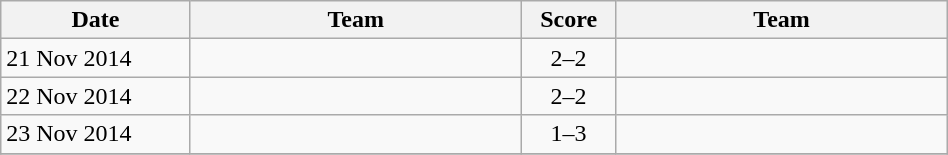<table class="wikitable" width=50%>
<tr>
<th width=20%>Date</th>
<th width=35%>Team</th>
<th width=10%>Score</th>
<th width=35%>Team</th>
</tr>
<tr>
<td>21 Nov 2014</td>
<td style="text-align:right;"></td>
<td style="text-align:center;">2–2</td>
<td></td>
</tr>
<tr>
<td>22 Nov 2014</td>
<td style="text-align:right;"></td>
<td style="text-align:center;">2–2</td>
<td></td>
</tr>
<tr>
<td>23 Nov 2014</td>
<td style="text-align:right;"></td>
<td style="text-align:center;">1–3</td>
<td></td>
</tr>
<tr>
</tr>
</table>
